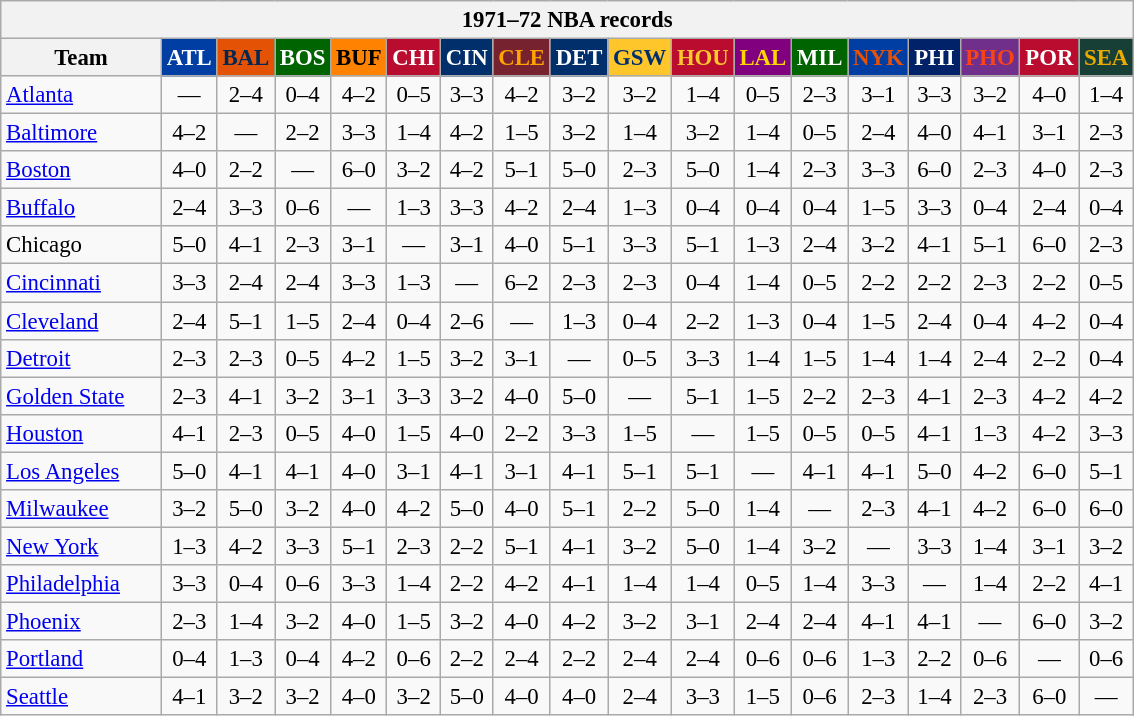<table class="wikitable" style="font-size:95%; text-align:center;">
<tr>
<th colspan=18>1971–72 NBA records</th>
</tr>
<tr>
<th width=100>Team</th>
<th style="background:#003EA4;color:#FFFFFF;width=35">ATL</th>
<th style="background:#E45206;color:#002854;width=35">BAL</th>
<th style="background:#006400;color:#FFFFFF;width=35">BOS</th>
<th style="background:#FF8201;color:#000000;width=35">BUF</th>
<th style="background:#BA0C2F;color:#FFFFFF;width=35">CHI</th>
<th style="background:#012F6B;color:#FFFFFF;width=35">CIN</th>
<th style="background:#77222F;color:#FFA402;width=35">CLE</th>
<th style="background:#012F6B;color:#FFFFFF;width=35">DET</th>
<th style="background:#FFC62C;color:#012F6B;width=35">GSW</th>
<th style="background:#BA0C2F;color:#FEC72E;width=35">HOU</th>
<th style="background:#800080;color:#FFD700;width=35">LAL</th>
<th style="background:#006400;color:#FFFFFF;width=35">MIL</th>
<th style="background:#003EA4;color:#E35208;width=35">NYK</th>
<th style="background:#012268;color:#FFFFFF;width=35">PHI</th>
<th style="background:#702F8B;color:#FA4417;width=35">PHO</th>
<th style="background:#BA0C2F;color:#FFFFFF;width=35">POR</th>
<th style="background:#173F36;color:#EBAA00;width=35">SEA</th>
</tr>
<tr>
<td style="text-align:left;"><a href='#'>Atlanta</a></td>
<td>—</td>
<td>2–4</td>
<td>0–4</td>
<td>4–2</td>
<td>0–5</td>
<td>3–3</td>
<td>4–2</td>
<td>3–2</td>
<td>3–2</td>
<td>1–4</td>
<td>0–5</td>
<td>2–3</td>
<td>3–1</td>
<td>3–3</td>
<td>3–2</td>
<td>4–0</td>
<td>1–4</td>
</tr>
<tr>
<td style="text-align:left;"><a href='#'>Baltimore</a></td>
<td>4–2</td>
<td>—</td>
<td>2–2</td>
<td>3–3</td>
<td>1–4</td>
<td>4–2</td>
<td>1–5</td>
<td>3–2</td>
<td>1–4</td>
<td>3–2</td>
<td>1–4</td>
<td>0–5</td>
<td>2–4</td>
<td>4–0</td>
<td>4–1</td>
<td>3–1</td>
<td>2–3</td>
</tr>
<tr>
<td style="text-align:left;"><a href='#'>Boston</a></td>
<td>4–0</td>
<td>2–2</td>
<td>—</td>
<td>6–0</td>
<td>3–2</td>
<td>4–2</td>
<td>5–1</td>
<td>5–0</td>
<td>2–3</td>
<td>5–0</td>
<td>1–4</td>
<td>2–3</td>
<td>3–3</td>
<td>6–0</td>
<td>2–3</td>
<td>4–0</td>
<td>2–3</td>
</tr>
<tr>
<td style="text-align:left;"><a href='#'>Buffalo</a></td>
<td>2–4</td>
<td>3–3</td>
<td>0–6</td>
<td>—</td>
<td>1–3</td>
<td>3–3</td>
<td>4–2</td>
<td>2–4</td>
<td>1–3</td>
<td>0–4</td>
<td>0–4</td>
<td>0–4</td>
<td>1–5</td>
<td>3–3</td>
<td>0–4</td>
<td>2–4</td>
<td>0–4</td>
</tr>
<tr>
<td style="text-align:left;">Chicago</td>
<td>5–0</td>
<td>4–1</td>
<td>2–3</td>
<td>3–1</td>
<td>—</td>
<td>3–1</td>
<td>4–0</td>
<td>5–1</td>
<td>3–3</td>
<td>5–1</td>
<td>1–3</td>
<td>2–4</td>
<td>3–2</td>
<td>4–1</td>
<td>5–1</td>
<td>6–0</td>
<td>2–3</td>
</tr>
<tr>
<td style="text-align:left;"><a href='#'>Cincinnati</a></td>
<td>3–3</td>
<td>2–4</td>
<td>2–4</td>
<td>3–3</td>
<td>1–3</td>
<td>—</td>
<td>6–2</td>
<td>2–3</td>
<td>2–3</td>
<td>0–4</td>
<td>1–4</td>
<td>0–5</td>
<td>2–2</td>
<td>2–2</td>
<td>2–3</td>
<td>2–2</td>
<td>0–5</td>
</tr>
<tr>
<td style="text-align:left;"><a href='#'>Cleveland</a></td>
<td>2–4</td>
<td>5–1</td>
<td>1–5</td>
<td>2–4</td>
<td>0–4</td>
<td>2–6</td>
<td>—</td>
<td>1–3</td>
<td>0–4</td>
<td>2–2</td>
<td>1–3</td>
<td>0–4</td>
<td>1–5</td>
<td>2–4</td>
<td>0–4</td>
<td>4–2</td>
<td>0–4</td>
</tr>
<tr>
<td style="text-align:left;"><a href='#'>Detroit</a></td>
<td>2–3</td>
<td>2–3</td>
<td>0–5</td>
<td>4–2</td>
<td>1–5</td>
<td>3–2</td>
<td>3–1</td>
<td>—</td>
<td>0–5</td>
<td>3–3</td>
<td>1–4</td>
<td>1–5</td>
<td>1–4</td>
<td>1–4</td>
<td>2–4</td>
<td>2–2</td>
<td>0–4</td>
</tr>
<tr>
<td style="text-align:left;"><a href='#'>Golden State</a></td>
<td>2–3</td>
<td>4–1</td>
<td>3–2</td>
<td>3–1</td>
<td>3–3</td>
<td>3–2</td>
<td>4–0</td>
<td>5–0</td>
<td>—</td>
<td>5–1</td>
<td>1–5</td>
<td>2–2</td>
<td>2–3</td>
<td>4–1</td>
<td>2–3</td>
<td>4–2</td>
<td>4–2</td>
</tr>
<tr>
<td style="text-align:left;"><a href='#'>Houston</a></td>
<td>4–1</td>
<td>2–3</td>
<td>0–5</td>
<td>4–0</td>
<td>1–5</td>
<td>4–0</td>
<td>2–2</td>
<td>3–3</td>
<td>1–5</td>
<td>—</td>
<td>1–5</td>
<td>0–5</td>
<td>0–5</td>
<td>4–1</td>
<td>1–3</td>
<td>4–2</td>
<td>3–3</td>
</tr>
<tr>
<td style="text-align:left;"><a href='#'>Los Angeles</a></td>
<td>5–0</td>
<td>4–1</td>
<td>4–1</td>
<td>4–0</td>
<td>3–1</td>
<td>4–1</td>
<td>3–1</td>
<td>4–1</td>
<td>5–1</td>
<td>5–1</td>
<td>—</td>
<td>4–1</td>
<td>4–1</td>
<td>5–0</td>
<td>4–2</td>
<td>6–0</td>
<td>5–1</td>
</tr>
<tr>
<td style="text-align:left;"><a href='#'>Milwaukee</a></td>
<td>3–2</td>
<td>5–0</td>
<td>3–2</td>
<td>4–0</td>
<td>4–2</td>
<td>5–0</td>
<td>4–0</td>
<td>5–1</td>
<td>2–2</td>
<td>5–0</td>
<td>1–4</td>
<td>—</td>
<td>2–3</td>
<td>4–1</td>
<td>4–2</td>
<td>6–0</td>
<td>6–0</td>
</tr>
<tr>
<td style="text-align:left;"><a href='#'>New York</a></td>
<td>1–3</td>
<td>4–2</td>
<td>3–3</td>
<td>5–1</td>
<td>2–3</td>
<td>2–2</td>
<td>5–1</td>
<td>4–1</td>
<td>3–2</td>
<td>5–0</td>
<td>1–4</td>
<td>3–2</td>
<td>—</td>
<td>3–3</td>
<td>1–4</td>
<td>3–1</td>
<td>3–2</td>
</tr>
<tr>
<td style="text-align:left;"><a href='#'>Philadelphia</a></td>
<td>3–3</td>
<td>0–4</td>
<td>0–6</td>
<td>3–3</td>
<td>1–4</td>
<td>2–2</td>
<td>4–2</td>
<td>4–1</td>
<td>1–4</td>
<td>1–4</td>
<td>0–5</td>
<td>1–4</td>
<td>3–3</td>
<td>—</td>
<td>1–4</td>
<td>2–2</td>
<td>4–1</td>
</tr>
<tr>
<td style="text-align:left;"><a href='#'>Phoenix</a></td>
<td>2–3</td>
<td>1–4</td>
<td>3–2</td>
<td>4–0</td>
<td>1–5</td>
<td>3–2</td>
<td>4–0</td>
<td>4–2</td>
<td>3–2</td>
<td>3–1</td>
<td>2–4</td>
<td>2–4</td>
<td>4–1</td>
<td>4–1</td>
<td>—</td>
<td>6–0</td>
<td>3–2</td>
</tr>
<tr>
<td style="text-align:left;"><a href='#'>Portland</a></td>
<td>0–4</td>
<td>1–3</td>
<td>0–4</td>
<td>4–2</td>
<td>0–6</td>
<td>2–2</td>
<td>2–4</td>
<td>2–2</td>
<td>2–4</td>
<td>2–4</td>
<td>0–6</td>
<td>0–6</td>
<td>1–3</td>
<td>2–2</td>
<td>0–6</td>
<td>—</td>
<td>0–6</td>
</tr>
<tr>
<td style="text-align:left;"><a href='#'>Seattle</a></td>
<td>4–1</td>
<td>3–2</td>
<td>3–2</td>
<td>4–0</td>
<td>3–2</td>
<td>5–0</td>
<td>4–0</td>
<td>4–0</td>
<td>2–4</td>
<td>3–3</td>
<td>1–5</td>
<td>0–6</td>
<td>2–3</td>
<td>1–4</td>
<td>2–3</td>
<td>6–0</td>
<td>—</td>
</tr>
</table>
